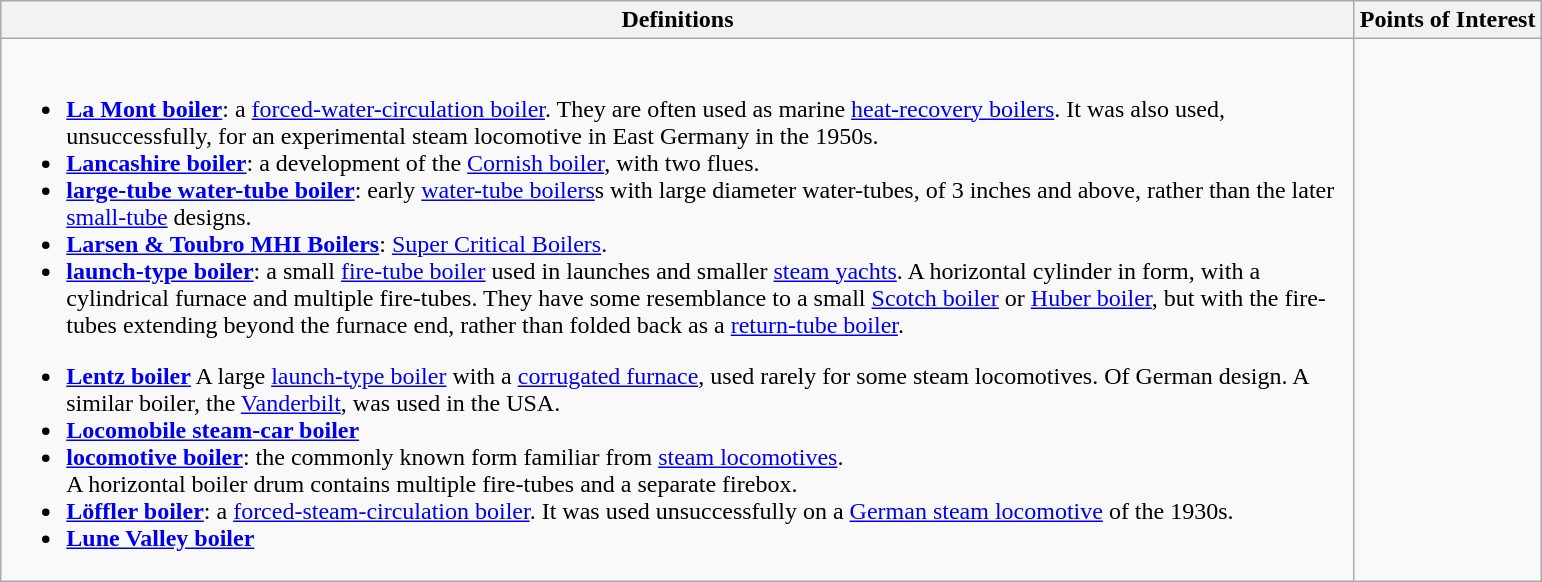<table class="wikitable">
<tr>
<th>Definitions </th>
<th>Points of Interest </th>
</tr>
<tr>
<td width="895"><br><ul><li><strong><a href='#'>La Mont boiler</a></strong>: a <a href='#'>forced-water-circulation boiler</a>. They are often used as marine <a href='#'>heat-recovery boilers</a>. It was also used, unsuccessfully, for an experimental steam locomotive in East Germany in the 1950s.</li><li><strong><a href='#'>Lancashire boiler</a></strong>: a development of the <a href='#'>Cornish boiler</a>, with two flues.</li><li><strong><a href='#'>large-tube water-tube boiler</a></strong>: early <a href='#'>water-tube boilers</a>s with large diameter water-tubes, of 3 inches and above, rather than the later <a href='#'>small-tube</a> designs.</li><li><strong><a href='#'>Larsen & Toubro MHI Boilers</a></strong>: <a href='#'>Super Critical Boilers</a>.</li><li><strong><a href='#'>launch-type boiler</a></strong>: a small <a href='#'>fire-tube boiler</a> used in launches and smaller <a href='#'>steam yachts</a>. A horizontal cylinder in form, with a cylindrical furnace and multiple fire-tubes. They have some resemblance to a small <a href='#'>Scotch boiler</a> or <a href='#'>Huber boiler</a>, but with the fire-tubes extending beyond the furnace end, rather than folded back as a <a href='#'>return-tube boiler</a>.</li></ul><ul><li><strong><a href='#'>Lentz boiler</a></strong> A large <a href='#'>launch-type boiler</a> with a <a href='#'>corrugated furnace</a>, used rarely for some steam locomotives. Of German design. A similar boiler, the <a href='#'>Vanderbilt</a>, was used in the USA.</li><li><strong><a href='#'>Locomobile steam-car boiler</a></strong></li><li><strong><a href='#'>locomotive boiler</a></strong>: the commonly known form familiar from <a href='#'>steam locomotives</a>.<br>A horizontal boiler drum contains multiple fire-tubes and a separate firebox.</li><li><strong><a href='#'>Löffler boiler</a></strong>: a <a href='#'>forced-steam-circulation boiler</a>. It was used unsuccessfully on a <a href='#'>German steam locomotive</a> of the 1930s.</li><li><strong><a href='#'>Lune Valley boiler</a></strong></li></ul></td>
<td><br>
</td>
</tr>
</table>
